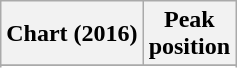<table class="wikitable sortable plainrowheaders" style="text-align:center;">
<tr>
<th>Chart (2016)</th>
<th>Peak <br> position</th>
</tr>
<tr>
</tr>
<tr>
</tr>
</table>
